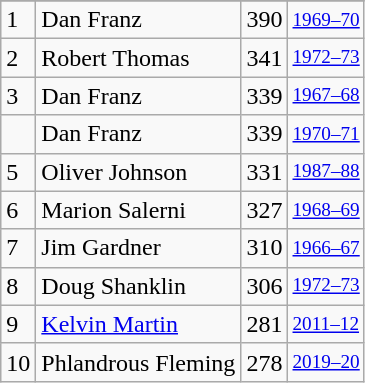<table class="wikitable">
<tr>
</tr>
<tr>
<td>1</td>
<td>Dan Franz</td>
<td>390</td>
<td style="font-size:80%;"><a href='#'>1969–70</a></td>
</tr>
<tr>
<td>2</td>
<td>Robert Thomas</td>
<td>341</td>
<td style="font-size:80%;"><a href='#'>1972–73</a></td>
</tr>
<tr>
<td>3</td>
<td>Dan Franz</td>
<td>339</td>
<td style="font-size:80%;"><a href='#'>1967–68</a></td>
</tr>
<tr>
<td></td>
<td>Dan Franz</td>
<td>339</td>
<td style="font-size:80%;"><a href='#'>1970–71</a></td>
</tr>
<tr>
<td>5</td>
<td>Oliver Johnson</td>
<td>331</td>
<td style="font-size:80%;"><a href='#'>1987–88</a></td>
</tr>
<tr>
<td>6</td>
<td>Marion Salerni</td>
<td>327</td>
<td style="font-size:80%;"><a href='#'>1968–69</a></td>
</tr>
<tr>
<td>7</td>
<td>Jim Gardner</td>
<td>310</td>
<td style="font-size:80%;"><a href='#'>1966–67</a></td>
</tr>
<tr>
<td>8</td>
<td>Doug Shanklin</td>
<td>306</td>
<td style="font-size:80%;"><a href='#'>1972–73</a></td>
</tr>
<tr>
<td>9</td>
<td><a href='#'>Kelvin Martin</a></td>
<td>281</td>
<td style="font-size:80%;"><a href='#'>2011–12</a></td>
</tr>
<tr>
<td>10</td>
<td>Phlandrous Fleming</td>
<td>278</td>
<td style="font-size:80%;"><a href='#'>2019–20</a></td>
</tr>
</table>
